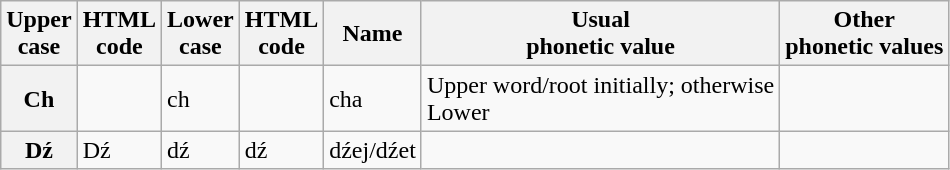<table class=wikitable>
<tr>
<th>Upper<br>case</th>
<th>HTML<br>code</th>
<th>Lower<br>case</th>
<th>HTML<br>code</th>
<th>Name</th>
<th>Usual<br>phonetic value</th>
<th>Other<br>phonetic values</th>
</tr>
<tr>
<th>Ch</th>
<td> </td>
<td>ch</td>
<td> </td>
<td>cha</td>
<td>Upper  word/root initially;  otherwise <br>Lower </td>
<td> </td>
</tr>
<tr>
<th>Dź</th>
<td>D&#378;</td>
<td>dź</td>
<td>d&#378;</td>
<td>dźej/dźet</td>
<td></td>
<td></td>
</tr>
</table>
